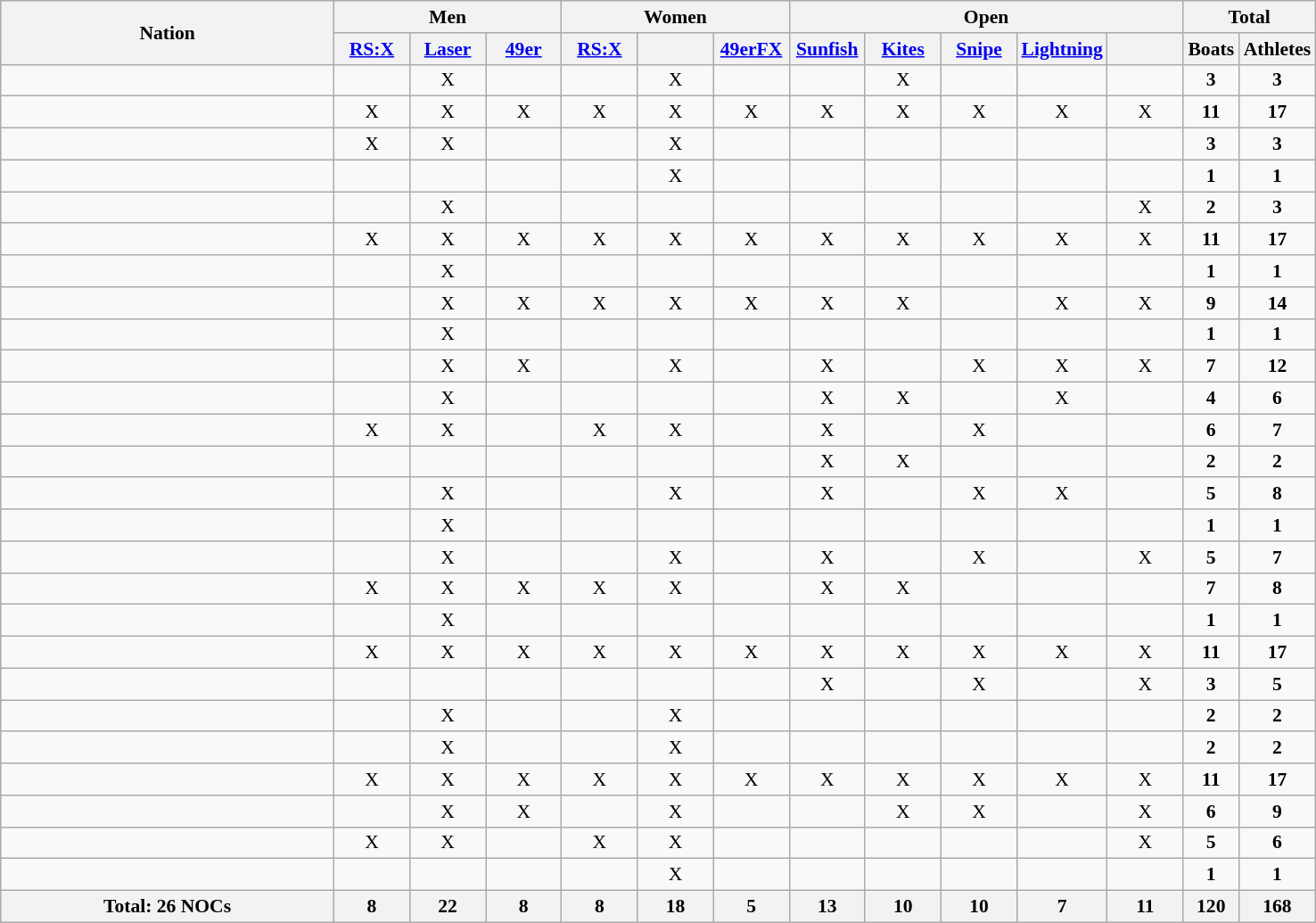<table class=wikitable width=984 style="text-align:center; font-size:90%">
<tr>
<th rowspan="2" align="left">Nation</th>
<th colspan="3">Men</th>
<th colspan="3">Women</th>
<th colspan=5>Open</th>
<th colspan=2>Total</th>
</tr>
<tr>
<th width=50><a href='#'>RS:X</a></th>
<th width=50><a href='#'>Laser</a></th>
<th width=50><a href='#'>49er</a></th>
<th width=50><a href='#'>RS:X</a></th>
<th width=50></th>
<th width=50><a href='#'>49erFX</a></th>
<th width=50><a href='#'>Sunfish</a></th>
<th width=50><a href='#'>Kites</a></th>
<th width=50><a href='#'>Snipe</a></th>
<th width=50><a href='#'>Lightning</a></th>
<th width=50></th>
<th width=35>Boats</th>
<th width=49>Athletes</th>
</tr>
<tr>
<td align=left></td>
<td></td>
<td>X</td>
<td></td>
<td></td>
<td>X</td>
<td></td>
<td></td>
<td>X</td>
<td></td>
<td></td>
<td></td>
<td><strong>3</strong></td>
<td><strong>3</strong></td>
</tr>
<tr>
<td align=left></td>
<td>X</td>
<td>X</td>
<td>X</td>
<td>X</td>
<td>X</td>
<td>X</td>
<td>X</td>
<td>X</td>
<td>X</td>
<td>X</td>
<td>X</td>
<td><strong>11</strong></td>
<td><strong>17</strong></td>
</tr>
<tr>
<td align=left></td>
<td>X</td>
<td>X</td>
<td></td>
<td></td>
<td>X</td>
<td></td>
<td></td>
<td></td>
<td></td>
<td></td>
<td></td>
<td><strong>3</strong></td>
<td><strong>3</strong></td>
</tr>
<tr>
<td align=left></td>
<td></td>
<td></td>
<td></td>
<td></td>
<td>X</td>
<td></td>
<td></td>
<td></td>
<td></td>
<td></td>
<td></td>
<td><strong>1</strong></td>
<td><strong>1</strong></td>
</tr>
<tr>
<td align=left></td>
<td></td>
<td>X</td>
<td></td>
<td></td>
<td></td>
<td></td>
<td></td>
<td></td>
<td></td>
<td></td>
<td>X</td>
<td><strong>2</strong></td>
<td><strong>3</strong></td>
</tr>
<tr>
<td align=left></td>
<td>X</td>
<td>X</td>
<td>X</td>
<td>X</td>
<td>X</td>
<td>X</td>
<td>X</td>
<td>X</td>
<td>X</td>
<td>X</td>
<td>X</td>
<td><strong>11</strong></td>
<td><strong>17</strong></td>
</tr>
<tr>
<td align=left></td>
<td></td>
<td>X</td>
<td></td>
<td></td>
<td></td>
<td></td>
<td></td>
<td></td>
<td></td>
<td></td>
<td></td>
<td><strong>1</strong></td>
<td><strong>1</strong></td>
</tr>
<tr>
<td align=left></td>
<td></td>
<td>X</td>
<td>X</td>
<td>X</td>
<td>X</td>
<td>X</td>
<td>X</td>
<td>X</td>
<td></td>
<td>X</td>
<td>X</td>
<td><strong>9</strong></td>
<td><strong>14</strong></td>
</tr>
<tr>
<td align=left></td>
<td></td>
<td>X</td>
<td></td>
<td></td>
<td></td>
<td></td>
<td></td>
<td></td>
<td></td>
<td></td>
<td></td>
<td><strong>1</strong></td>
<td><strong>1</strong></td>
</tr>
<tr>
<td align=left></td>
<td></td>
<td>X</td>
<td>X</td>
<td></td>
<td>X</td>
<td></td>
<td>X</td>
<td></td>
<td>X</td>
<td>X</td>
<td>X</td>
<td><strong>7</strong></td>
<td><strong>12</strong></td>
</tr>
<tr>
<td align=left></td>
<td></td>
<td>X</td>
<td></td>
<td></td>
<td></td>
<td></td>
<td>X</td>
<td>X</td>
<td></td>
<td>X</td>
<td></td>
<td><strong>4</strong></td>
<td><strong>6</strong></td>
</tr>
<tr>
<td align=left></td>
<td>X</td>
<td>X</td>
<td></td>
<td>X</td>
<td>X</td>
<td></td>
<td>X</td>
<td></td>
<td>X</td>
<td></td>
<td></td>
<td><strong>6</strong></td>
<td><strong>7</strong></td>
</tr>
<tr>
<td align=left></td>
<td></td>
<td></td>
<td></td>
<td></td>
<td></td>
<td></td>
<td>X</td>
<td>X</td>
<td></td>
<td></td>
<td></td>
<td><strong>2</strong></td>
<td><strong>2</strong></td>
</tr>
<tr>
<td align=left></td>
<td></td>
<td>X</td>
<td></td>
<td></td>
<td>X</td>
<td></td>
<td>X</td>
<td></td>
<td>X</td>
<td>X</td>
<td></td>
<td><strong>5</strong></td>
<td><strong>8</strong></td>
</tr>
<tr>
<td align=left></td>
<td></td>
<td>X</td>
<td></td>
<td></td>
<td></td>
<td></td>
<td></td>
<td></td>
<td></td>
<td></td>
<td></td>
<td><strong>1</strong></td>
<td><strong>1</strong></td>
</tr>
<tr>
<td align=left></td>
<td></td>
<td>X</td>
<td></td>
<td></td>
<td>X</td>
<td></td>
<td>X</td>
<td></td>
<td>X</td>
<td></td>
<td>X</td>
<td><strong>5</strong></td>
<td><strong>7</strong></td>
</tr>
<tr>
<td align=left></td>
<td>X</td>
<td>X</td>
<td>X</td>
<td>X</td>
<td>X</td>
<td></td>
<td>X</td>
<td>X</td>
<td></td>
<td></td>
<td></td>
<td><strong>7</strong></td>
<td><strong>8</strong></td>
</tr>
<tr>
<td align=left></td>
<td></td>
<td>X</td>
<td></td>
<td></td>
<td></td>
<td></td>
<td></td>
<td></td>
<td></td>
<td></td>
<td></td>
<td><strong>1</strong></td>
<td><strong>1</strong></td>
</tr>
<tr>
<td align=left></td>
<td>X</td>
<td>X</td>
<td>X</td>
<td>X</td>
<td>X</td>
<td>X</td>
<td>X</td>
<td>X</td>
<td>X</td>
<td>X</td>
<td>X</td>
<td><strong>11</strong></td>
<td><strong>17</strong></td>
</tr>
<tr>
<td align=left></td>
<td></td>
<td></td>
<td></td>
<td></td>
<td></td>
<td></td>
<td>X</td>
<td></td>
<td>X</td>
<td></td>
<td>X</td>
<td><strong>3</strong></td>
<td><strong>5</strong></td>
</tr>
<tr>
<td align=left></td>
<td></td>
<td>X</td>
<td></td>
<td></td>
<td>X</td>
<td></td>
<td></td>
<td></td>
<td></td>
<td></td>
<td></td>
<td><strong>2</strong></td>
<td><strong>2</strong></td>
</tr>
<tr>
<td align=left></td>
<td></td>
<td>X</td>
<td></td>
<td></td>
<td>X</td>
<td></td>
<td></td>
<td></td>
<td></td>
<td></td>
<td></td>
<td><strong>2</strong></td>
<td><strong>2</strong></td>
</tr>
<tr>
<td align=left></td>
<td>X</td>
<td>X</td>
<td>X</td>
<td>X</td>
<td>X</td>
<td>X</td>
<td>X</td>
<td>X</td>
<td>X</td>
<td>X</td>
<td>X</td>
<td><strong>11</strong></td>
<td><strong>17</strong></td>
</tr>
<tr>
<td align=left></td>
<td></td>
<td>X</td>
<td>X</td>
<td></td>
<td>X</td>
<td></td>
<td></td>
<td>X</td>
<td>X</td>
<td></td>
<td>X</td>
<td><strong>6</strong></td>
<td><strong>9</strong></td>
</tr>
<tr>
<td align=left></td>
<td>X</td>
<td>X</td>
<td></td>
<td>X</td>
<td>X</td>
<td></td>
<td></td>
<td></td>
<td></td>
<td></td>
<td>X</td>
<td><strong>5</strong></td>
<td><strong>6</strong></td>
</tr>
<tr>
<td align=left></td>
<td></td>
<td></td>
<td></td>
<td></td>
<td>X</td>
<td></td>
<td></td>
<td></td>
<td></td>
<td></td>
<td></td>
<td><strong>1</strong></td>
<td><strong>1</strong></td>
</tr>
<tr>
<th>Total: 26 NOCs</th>
<th>8</th>
<th>22</th>
<th>8</th>
<th>8</th>
<th>18</th>
<th>5</th>
<th>13</th>
<th>10</th>
<th>10</th>
<th>7</th>
<th>11</th>
<th>120</th>
<th>168</th>
</tr>
</table>
